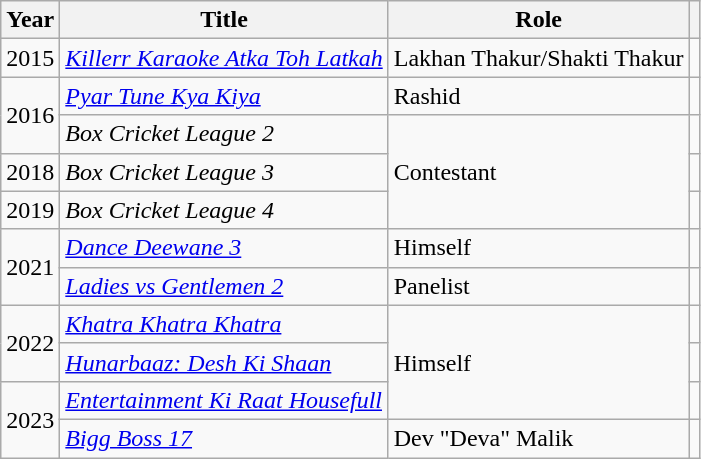<table class="wikitable">
<tr>
<th scope="col">Year</th>
<th scope="col">Title</th>
<th scope="col">Role</th>
<th scope="col" class="unsortable"></th>
</tr>
<tr>
<td>2015</td>
<td><em><a href='#'>Killerr Karaoke Atka Toh Latkah</a></em></td>
<td>Lakhan Thakur/Shakti Thakur</td>
<td></td>
</tr>
<tr>
<td rowspan=2>2016</td>
<td><a href='#'><em>Pyar Tune Kya Kiya</em></a></td>
<td>Rashid</td>
<td></td>
</tr>
<tr>
<td><em>Box Cricket League 2</em></td>
<td rowspan="3">Contestant</td>
<td></td>
</tr>
<tr>
<td>2018</td>
<td><em>Box Cricket League 3</em></td>
<td></td>
</tr>
<tr>
<td>2019</td>
<td><em>Box Cricket League 4</em></td>
<td></td>
</tr>
<tr>
<td rowspan=2>2021</td>
<td><a href='#'><em>Dance Deewane 3</em></a></td>
<td>Himself</td>
<td></td>
</tr>
<tr>
<td><em><a href='#'>Ladies vs Gentlemen 2</a></em></td>
<td>Panelist</td>
<td></td>
</tr>
<tr>
<td rowspan="2">2022</td>
<td><em><a href='#'>Khatra Khatra Khatra</a></em></td>
<td rowspan="3">Himself</td>
<td></td>
</tr>
<tr>
<td><em><a href='#'>Hunarbaaz: Desh Ki Shaan</a></em></td>
<td></td>
</tr>
<tr>
<td rowspan="2">2023</td>
<td><em><a href='#'>Entertainment Ki Raat Housefull</a></em></td>
<td></td>
</tr>
<tr>
<td><a href='#'><em>Bigg Boss 17</em></a></td>
<td>Dev "Deva" Malik</td>
<td></td>
</tr>
</table>
